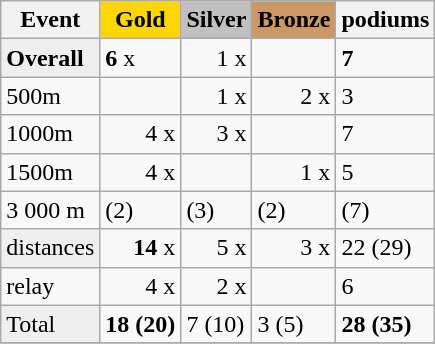<table class="wikitable" style="font-size:100%" style="text-align:center">
<tr>
<th>Event</th>
<th style="background:gold">Gold</th>
<th style="background:silver">Silver</th>
<th style="background:#CC9966">Bronze</th>
<th>podiums</th>
</tr>
<tr>
<td style="background:#EFEFEF""><strong>Overall</strong></td>
<td><strong>6</strong> x </td>
<td align="right">1 x </td>
<td></td>
<td><strong>7</strong></td>
</tr>
<tr>
<td>500m</td>
<td></td>
<td align="right">1 x </td>
<td align="right">2 x </td>
<td>3</td>
</tr>
<tr>
<td>1000m</td>
<td align="right">4 x </td>
<td align="right">3 x </td>
<td></td>
<td>7</td>
</tr>
<tr>
<td>1500m</td>
<td align="right">4 x </td>
<td></td>
<td align="right">1 x </td>
<td>5</td>
</tr>
<tr>
<td>3 000 m</td>
<td>(2)</td>
<td>(3)</td>
<td>(2)</td>
<td>(7)</td>
</tr>
<tr>
<td style="background:#EFEFEF">distances</td>
<td align="right"><strong>14</strong> x </td>
<td align="right">5 x </td>
<td align="right">3 x </td>
<td>22 (29)</td>
</tr>
<tr>
<td>relay</td>
<td align="right">4 x </td>
<td align="right">2 x </td>
<td></td>
<td>6</td>
</tr>
<tr>
<td style="background:#EFEFEF">Total</td>
<td><strong>18 (20)</strong></td>
<td>7 (10)</td>
<td>3 (5)</td>
<td><strong>28 (35)</strong></td>
</tr>
<tr>
</tr>
</table>
